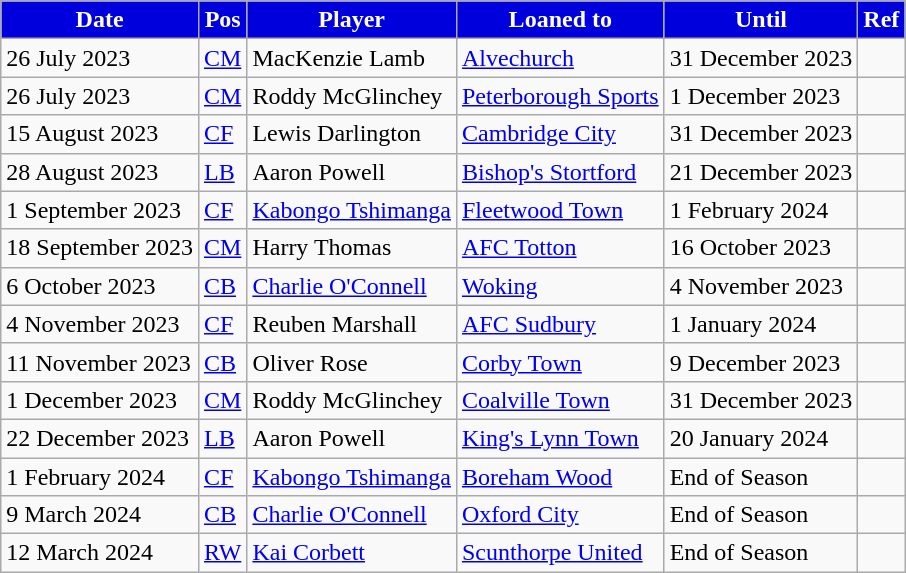<table class="wikitable plainrowheaders sortable">
<tr>
<th style="color:#ffffff; background:#0000dd;">Date</th>
<th style="color:#ffffff; background:#0000dd;">Pos</th>
<th style="color:#ffffff; background:#0000dd;">Player</th>
<th style="color:#ffffff; background:#0000dd;">Loaned to</th>
<th style="color:#ffffff; background:#0000dd;">Until</th>
<th style="color:#ffffff; background:#0000dd;">Ref</th>
</tr>
<tr>
<td>26 July 2023</td>
<td><a href='#'>CM</a></td>
<td> MacKenzie Lamb</td>
<td> <a href='#'>Alvechurch</a></td>
<td>31 December 2023</td>
<td></td>
</tr>
<tr>
<td>26 July 2023</td>
<td><a href='#'>CM</a></td>
<td> Roddy McGlinchey</td>
<td> <a href='#'>Peterborough Sports</a></td>
<td>1 December 2023</td>
<td></td>
</tr>
<tr>
<td>15 August 2023</td>
<td><a href='#'>CF</a></td>
<td> Lewis Darlington</td>
<td> <a href='#'>Cambridge City</a></td>
<td>31 December 2023</td>
<td></td>
</tr>
<tr>
<td>28 August 2023</td>
<td><a href='#'>LB</a></td>
<td> Aaron Powell</td>
<td> <a href='#'>Bishop's Stortford</a></td>
<td>21 December 2023</td>
<td></td>
</tr>
<tr>
<td>1 September 2023</td>
<td><a href='#'>CF</a></td>
<td> <a href='#'>Kabongo Tshimanga</a></td>
<td> <a href='#'>Fleetwood Town</a></td>
<td>1 February 2024</td>
<td></td>
</tr>
<tr>
<td>18 September 2023</td>
<td><a href='#'>CM</a></td>
<td> Harry Thomas</td>
<td> <a href='#'>AFC Totton</a></td>
<td>16 October 2023</td>
<td></td>
</tr>
<tr>
<td>6 October 2023</td>
<td><a href='#'>CB</a></td>
<td> <a href='#'>Charlie O'Connell</a></td>
<td> <a href='#'>Woking</a></td>
<td>4 November 2023</td>
<td></td>
</tr>
<tr>
<td>4 November 2023</td>
<td><a href='#'>CF</a></td>
<td> Reuben Marshall</td>
<td> <a href='#'>AFC Sudbury</a></td>
<td>1 January 2024</td>
<td></td>
</tr>
<tr>
<td>11 November 2023</td>
<td><a href='#'>CB</a></td>
<td> Oliver Rose</td>
<td> <a href='#'>Corby Town</a></td>
<td>9 December 2023</td>
<td></td>
</tr>
<tr>
<td>1 December 2023</td>
<td><a href='#'>CM</a></td>
<td> Roddy McGlinchey</td>
<td> <a href='#'>Coalville Town</a></td>
<td>31 December 2023</td>
<td></td>
</tr>
<tr>
<td>22 December 2023</td>
<td><a href='#'>LB</a></td>
<td> Aaron Powell</td>
<td> <a href='#'>King's Lynn Town</a></td>
<td>20 January 2024</td>
<td></td>
</tr>
<tr>
<td>1 February 2024</td>
<td><a href='#'>CF</a></td>
<td> <a href='#'>Kabongo Tshimanga</a></td>
<td> <a href='#'>Boreham Wood</a></td>
<td>End of Season</td>
<td></td>
</tr>
<tr>
<td>9 March 2024</td>
<td><a href='#'>CB</a></td>
<td> <a href='#'>Charlie O'Connell</a></td>
<td> <a href='#'>Oxford City</a></td>
<td>End of Season</td>
<td></td>
</tr>
<tr>
<td>12 March 2024</td>
<td><a href='#'>RW</a></td>
<td> <a href='#'>Kai Corbett</a></td>
<td> <a href='#'>Scunthorpe United</a></td>
<td>End of Season</td>
<td></td>
</tr>
</table>
